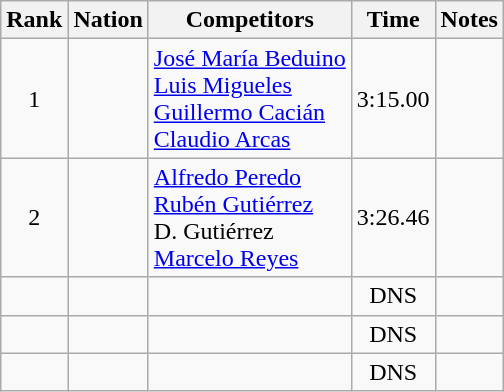<table class="wikitable sortable" style="text-align:center">
<tr>
<th>Rank</th>
<th>Nation</th>
<th>Competitors</th>
<th>Time</th>
<th>Notes</th>
</tr>
<tr>
<td align=center>1</td>
<td align=left></td>
<td align=left><a href='#'>José María Beduino</a><br><a href='#'>Luis Migueles</a><br><a href='#'>Guillermo Cacián</a><br><a href='#'>Claudio Arcas</a></td>
<td>3:15.00</td>
<td></td>
</tr>
<tr>
<td align=center>2</td>
<td align=left></td>
<td align=left><a href='#'>Alfredo Peredo</a><br><a href='#'>Rubén Gutiérrez</a><br>D. Gutiérrez<br><a href='#'>Marcelo Reyes</a></td>
<td>3:26.46</td>
<td></td>
</tr>
<tr>
<td align=center></td>
<td align=left></td>
<td align=left></td>
<td>DNS</td>
<td></td>
</tr>
<tr>
<td align=center></td>
<td align=left></td>
<td align=left></td>
<td>DNS</td>
<td></td>
</tr>
<tr>
<td align=center></td>
<td align=left></td>
<td align=left></td>
<td>DNS</td>
<td></td>
</tr>
</table>
